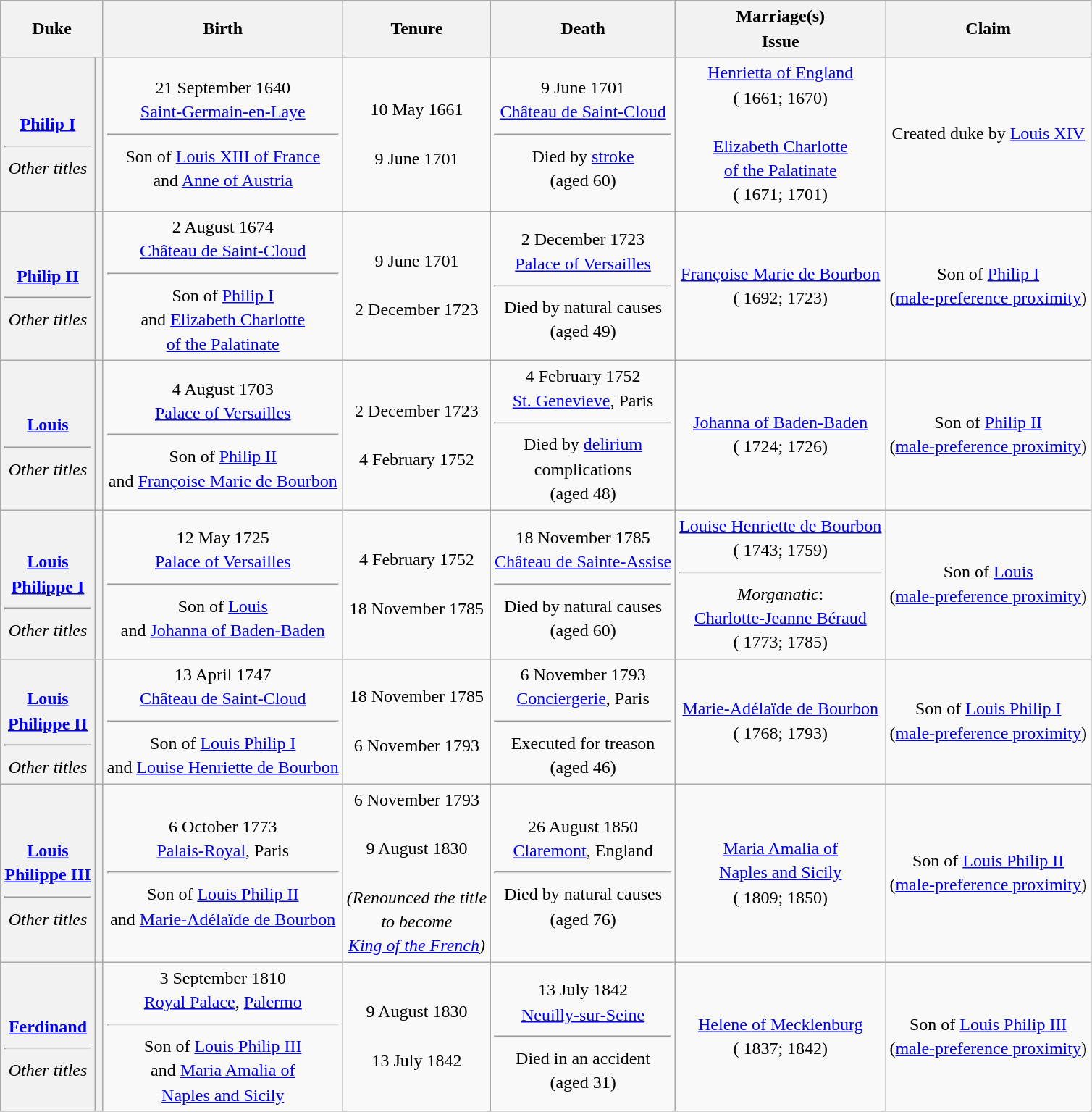<table class="wikitable" style="line-height:1.4em; text-align:center">
<tr>
<th colspan=2>Duke</th>
<th>Birth</th>
<th>Tenure</th>
<th>Death</th>
<th>Marriage(s)<br>Issue</th>
<th>Claim</th>
</tr>
<tr>
<th style="font-weight:normal"><br><strong><a href='#'>Philip I</a></strong><hr><em>Other titles</em><br></th>
<th style="font-weight:normal"></th>
<td>21 September 1640<br><a href='#'>Saint-Germain-en-Laye</a><hr>Son of <a href='#'>Louis XIII of France</a><br>and <a href='#'>Anne of Austria</a></td>
<td>10 May 1661<br><br>9 June 1701</td>
<td>9 June 1701<br><a href='#'>Château de Saint-Cloud</a><hr>Died by <a href='#'>stroke</a><br>(aged 60)</td>
<td> <a href='#'>Henrietta of England</a><br>( 1661;  1670)<br><br> <a href='#'>Elizabeth Charlotte<br>of the Palatinate</a><br>( 1671;  1701)<br></td>
<td>Created duke by <a href='#'>Louis XIV</a></td>
</tr>
<tr>
<th style="font-weight:normal"><br><strong><a href='#'>Philip II</a></strong><hr><em>Other titles</em><br></th>
<th style="font-weight:normal"></th>
<td>2 August 1674<br><a href='#'>Château de Saint-Cloud</a><hr>Son of <a href='#'>Philip I</a><br>and <a href='#'>Elizabeth Charlotte<br>of the Palatinate</a></td>
<td>9 June 1701<br><br>2 December 1723</td>
<td>2 December 1723<br><a href='#'>Palace of Versailles</a><hr>Died by natural causes<br>(aged 49)</td>
<td><a href='#'>Françoise Marie de Bourbon</a><br>( 1692;  1723)<br></td>
<td>Son of <a href='#'>Philip I</a><br>(<a href='#'>male-preference proximity</a>)</td>
</tr>
<tr>
<th style="font-weight:normal"><br><strong><a href='#'>Louis</a></strong><hr><em>Other titles</em><br></th>
<th style="font-weight:normal"></th>
<td>4 August 1703<br><a href='#'>Palace of Versailles</a><hr>Son of <a href='#'>Philip II</a><br>and <a href='#'>Françoise Marie de Bourbon</a></td>
<td>2 December 1723<br><br>4 February 1752</td>
<td>4 February 1752<br><a href='#'>St. Genevieve</a>, Paris<hr>Died by <a href='#'>delirium</a><br>complications<br>(aged 48)</td>
<td><a href='#'>Johanna of Baden-Baden</a><br>( 1724;  1726)<br></td>
<td>Son of <a href='#'>Philip II</a><br>(<a href='#'>male-preference proximity</a>)</td>
</tr>
<tr>
<th style="font-weight:normal"><br><strong><a href='#'>Louis<br>Philippe I</a></strong><hr><em>Other titles</em><br></th>
<th style="font-weight:normal"></th>
<td>12 May 1725<br><a href='#'>Palace of Versailles</a><hr>Son of <a href='#'>Louis</a><br>and <a href='#'>Johanna of Baden-Baden</a></td>
<td>4 February 1752<br><br>18 November 1785</td>
<td>18 November 1785<br><a href='#'>Château de Sainte-Assise</a><hr>Died by natural causes<br>(aged 60)</td>
<td><a href='#'>Louise Henriette de Bourbon</a><br>( 1743;  1759)<br><hr><em>Morganatic</em>:<br><a href='#'>Charlotte-Jeanne Béraud</a><br>( 1773;  1785)<br></td>
<td>Son of <a href='#'>Louis</a><br>(<a href='#'>male-preference proximity</a>)</td>
</tr>
<tr>
<th style="font-weight:normal"><br><strong><a href='#'>Louis<br>Philippe II</a></strong><hr><em>Other titles</em><br></th>
<th style="font-weight:normal"></th>
<td>13 April 1747<br><a href='#'>Château de Saint-Cloud</a><hr>Son of <a href='#'>Louis Philip I</a><br>and <a href='#'>Louise Henriette de Bourbon</a></td>
<td>18 November 1785<br><br>6 November 1793</td>
<td>6 November 1793<br><a href='#'>Conciergerie</a>, Paris<hr>Executed for treason<br>(aged 46)</td>
<td><a href='#'>Marie-Adélaïde de Bourbon</a><br>( 1768;  1793)<br></td>
<td>Son of <a href='#'>Louis Philip I</a><br>(<a href='#'>male-preference proximity</a>)</td>
</tr>
<tr>
<th style="font-weight:normal"><br><strong><a href='#'>Louis<br>Philippe III</a></strong><hr><em>Other titles</em><br></th>
<th style="font-weight:normal"></th>
<td>6 October 1773<br><a href='#'>Palais-Royal</a>, Paris<hr>Son of <a href='#'>Louis Philip II</a><br>and <a href='#'>Marie-Adélaïde de Bourbon</a></td>
<td>6 November 1793<br><br>9 August 1830<br><br><em>(Renounced the title<br>to become<br><a href='#'>King of the French</a>)</em></td>
<td>26 August 1850<br><a href='#'>Claremont</a>, England<hr>Died by natural causes<br>(aged 76)</td>
<td><a href='#'>Maria Amalia of<br>Naples and Sicily</a><br>( 1809;  1850)<br></td>
<td>Son of <a href='#'>Louis Philip II</a><br>(<a href='#'>male-preference proximity</a>)</td>
</tr>
<tr>
<th style="font-weight:normal"><br><strong><a href='#'>Ferdinand</a></strong><hr><em>Other titles</em><br></th>
<th style="font-weight:normal"></th>
<td>3 September 1810<br><a href='#'>Royal Palace</a>, <a href='#'>Palermo</a><hr>Son of <a href='#'>Louis Philip III</a><br>and <a href='#'>Maria Amalia of<br>Naples and Sicily</a></td>
<td>9 August 1830<br><br>13 July 1842</td>
<td>13 July 1842<br><a href='#'>Neuilly-sur-Seine</a><hr>Died in an accident<br>(aged 31)</td>
<td><a href='#'>Helene of Mecklenburg</a><br>( 1837;  1842)<br></td>
<td>Son of <a href='#'>Louis Philip III</a><br>(<a href='#'>male-preference proximity</a>)</td>
</tr>
</table>
